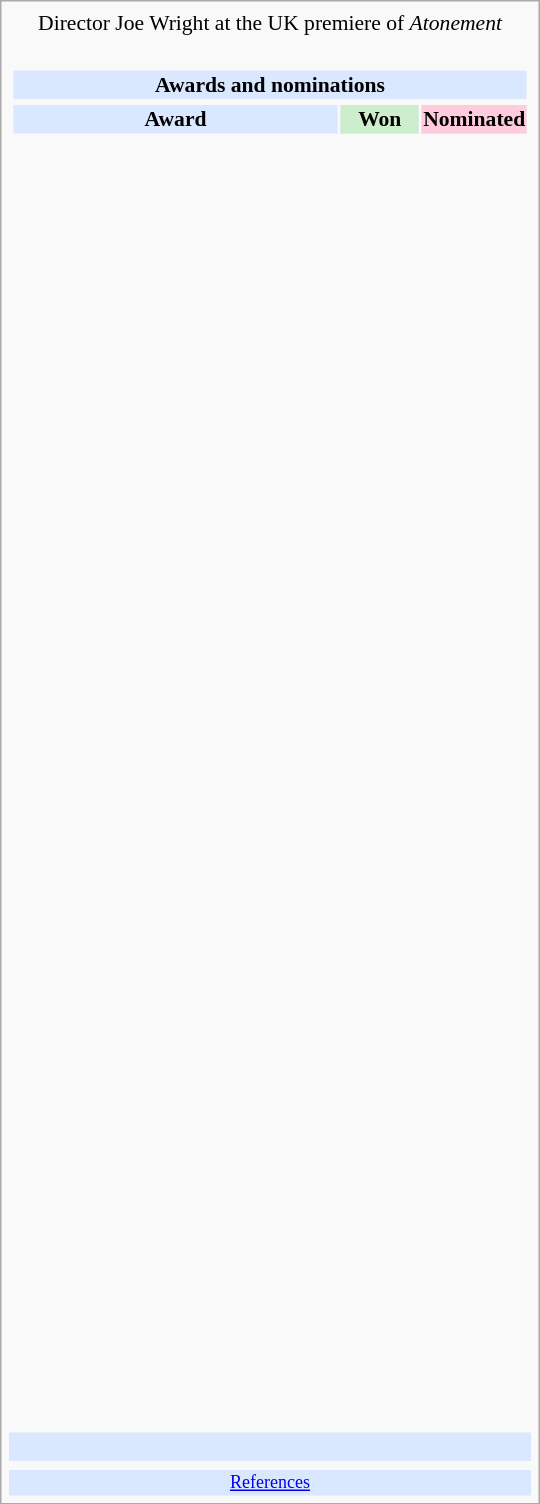<table class="infobox" style="width: 25em; text-align: left; font-size: 90%; vertical-align: middle;">
<tr>
<td colspan="3" style="text-align:center;"> Director Joe Wright at the UK premiere of <em>Atonement</em></td>
</tr>
<tr>
<td colspan=3><br><table class="collapsible collapsed" width=100%>
<tr>
<th colspan=3 style="background-color: #D9E8FF; text-align: center;">Awards and nominations</th>
</tr>
<tr>
</tr>
<tr style="background:#d9e8ff; text-align:center;">
<td style="text-align:center;"><strong>Award</strong></td>
<td style="text-align:center; background:#cec; text-size:0.9em; width:50px;"><strong>Won</strong></td>
<td style="text-align:center; background:#fcd; text-size:0.9em; width:50px;"><strong>Nominated</strong></td>
</tr>
<tr>
<td style="text-align:center;"><br></td>
<td></td>
<td></td>
</tr>
<tr>
<td style="text-align:center;"><br></td>
<td></td>
<td></td>
</tr>
<tr>
<td style="text-align:center;"><br></td>
<td></td>
<td></td>
</tr>
<tr>
<td style="text-align:center;"><br></td>
<td></td>
<td></td>
</tr>
<tr>
<td style="text-align:center;"><br></td>
<td></td>
<td></td>
</tr>
<tr>
<td style="text-align:center;"><br></td>
<td></td>
<td></td>
</tr>
<tr>
<td style="text-align:center;"><br></td>
<td></td>
<td></td>
</tr>
<tr>
<td style="text-align:center;"><br></td>
<td></td>
<td></td>
</tr>
<tr>
<td style="text-align:center;"><br></td>
<td></td>
<td></td>
</tr>
<tr>
<td style="text-align:center;"><br></td>
<td></td>
<td></td>
</tr>
<tr>
<td style="text-align:center;"><br></td>
<td></td>
<td></td>
</tr>
<tr>
<td style="text-align:center;"><br></td>
<td></td>
<td></td>
</tr>
<tr>
<td style="text-align:center;"><br></td>
<td></td>
<td></td>
</tr>
<tr>
<td style="text-align:center;"><br></td>
<td></td>
<td></td>
</tr>
<tr>
<td style="text-align:center;"><br></td>
<td></td>
<td></td>
</tr>
<tr>
<td style="text-align:center;"><br></td>
<td></td>
<td></td>
</tr>
<tr>
<td style="text-align:center;"><br></td>
<td></td>
<td></td>
</tr>
<tr>
<td style="text-align:center;"><br></td>
<td></td>
<td></td>
</tr>
<tr>
<td style="text-align:center;"><br></td>
<td></td>
<td></td>
</tr>
<tr>
<td style="text-align:center;"><br></td>
<td></td>
<td></td>
</tr>
<tr>
<td style="text-align:center;"><br></td>
<td></td>
<td></td>
</tr>
<tr>
<td style="text-align:center;"><br></td>
<td></td>
<td></td>
</tr>
<tr>
<td style="text-align:center;"><br></td>
<td></td>
<td></td>
</tr>
<tr>
<td style="text-align:center;"><br></td>
<td></td>
<td></td>
</tr>
<tr>
<td style="text-align:center;"><br></td>
<td></td>
<td></td>
</tr>
<tr>
<td style="text-align:center;"><br></td>
<td></td>
<td></td>
</tr>
<tr>
<td style="text-align:center;"><br></td>
<td></td>
<td></td>
</tr>
<tr>
<td style="text-align:center;"><br></td>
<td></td>
<td></td>
</tr>
<tr>
<td style="text-align:center;"><br></td>
<td></td>
<td></td>
</tr>
<tr>
<td style="text-align:center;"><br></td>
<td></td>
<td></td>
</tr>
<tr>
<td style="text-align:center;"><br></td>
<td></td>
<td></td>
</tr>
<tr>
<td style="text-align:center;"><br></td>
<td></td>
<td></td>
</tr>
<tr>
<td style="text-align:center;"><br></td>
<td></td>
<td></td>
</tr>
<tr>
<td style="text-align:center;"><br></td>
<td></td>
<td></td>
</tr>
<tr>
<td style="text-align:center;"><br></td>
<td></td>
<td></td>
</tr>
<tr>
<td style="text-align:center;"><br></td>
<td></td>
<td></td>
</tr>
<tr>
<td style="text-align:center;"><br></td>
<td></td>
<td></td>
</tr>
<tr>
<td style="text-align:center;"><br></td>
<td></td>
<td></td>
</tr>
<tr>
<td style="text-align:center;"><br></td>
<td></td>
<td></td>
</tr>
<tr>
<td style="text-align:center;"><br></td>
<td></td>
<td></td>
</tr>
<tr>
<td style="text-align:center;"><br></td>
<td></td>
<td></td>
</tr>
</table>
</td>
</tr>
<tr style="background:#d9e8ff;">
<td style="text-align:center;" colspan="3"><br></td>
</tr>
<tr>
<td></td>
<td></td>
<td></td>
</tr>
<tr style="background:#d9e8ff;">
<td colspan="3" style="font-size: smaller; text-align:center;"><a href='#'>References</a></td>
</tr>
</table>
